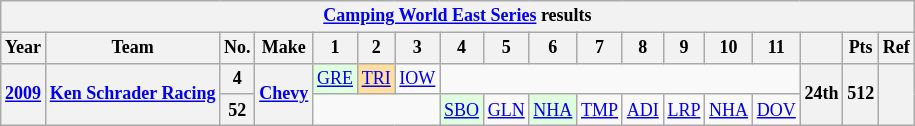<table class="wikitable" style="text-align:center; font-size:75%">
<tr>
<th colspan=18><a href='#'>Camping World East Series</a> results</th>
</tr>
<tr>
<th>Year</th>
<th>Team</th>
<th>No.</th>
<th>Make</th>
<th>1</th>
<th>2</th>
<th>3</th>
<th>4</th>
<th>5</th>
<th>6</th>
<th>7</th>
<th>8</th>
<th>9</th>
<th>10</th>
<th>11</th>
<th></th>
<th>Pts</th>
<th>Ref</th>
</tr>
<tr>
<th rowspan=2><a href='#'>2009</a></th>
<th rowspan=2><a href='#'>Ken Schrader Racing</a></th>
<th>4</th>
<th rowspan=2><a href='#'>Chevy</a></th>
<td style="background:#DFFFDF;"><a href='#'>GRE</a><br></td>
<td style="background:#FFDF9F;"><a href='#'>TRI</a><br></td>
<td><a href='#'>IOW</a></td>
<td colspan=8></td>
<th rowspan=2>24th</th>
<th rowspan=2>512</th>
<th rowspan=2></th>
</tr>
<tr>
<th>52</th>
<td colspan=3></td>
<td style="background:#DFFFDF;"><a href='#'>SBO</a><br></td>
<td><a href='#'>GLN</a></td>
<td style="background:#DFFFDF;"><a href='#'>NHA</a><br></td>
<td><a href='#'>TMP</a></td>
<td><a href='#'>ADI</a></td>
<td><a href='#'>LRP</a></td>
<td><a href='#'>NHA</a></td>
<td><a href='#'>DOV</a></td>
</tr>
</table>
